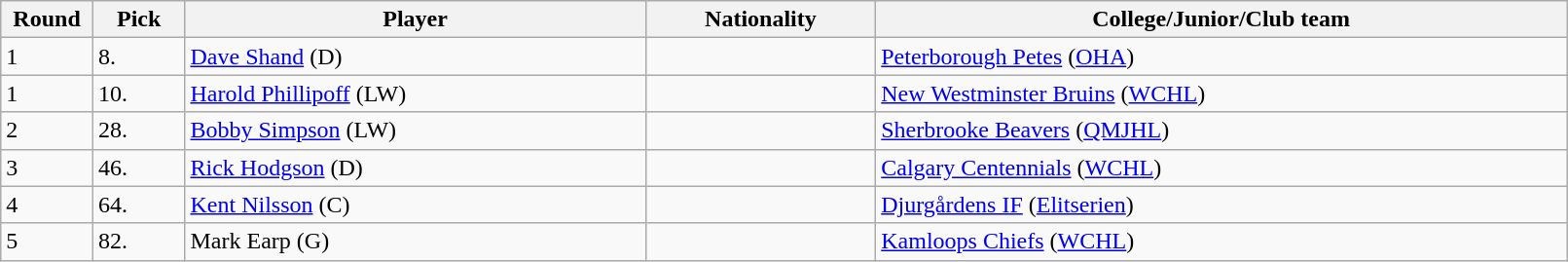<table class="wikitable">
<tr>
<th bgcolor="#DDDDFF" width="5%">Round</th>
<th bgcolor="#DDDDFF" width="5%">Pick</th>
<th bgcolor="#DDDDFF" width="25%">Player</th>
<th bgcolor="#DDDDFF" width="12.5%">Nationality</th>
<th bgcolor="#DDDDFF" width="37.5%">College/Junior/Club team</th>
</tr>
<tr>
<td>1</td>
<td>8.</td>
<td><a href='#'>Dave Shand</a> (D)</td>
<td></td>
<td><a href='#'>Peterborough Petes</a> (<a href='#'>OHA</a>)</td>
</tr>
<tr>
<td>1</td>
<td>10.</td>
<td><a href='#'>Harold Phillipoff</a> (LW)</td>
<td></td>
<td><a href='#'>New Westminster Bruins</a> (<a href='#'>WCHL</a>)</td>
</tr>
<tr>
<td>2</td>
<td>28.</td>
<td><a href='#'>Bobby Simpson</a> (LW)</td>
<td></td>
<td><a href='#'>Sherbrooke Beavers</a> (<a href='#'>QMJHL</a>)</td>
</tr>
<tr>
<td>3</td>
<td>46.</td>
<td><a href='#'>Rick Hodgson</a> (D)</td>
<td></td>
<td><a href='#'>Calgary Centennials</a> (<a href='#'>WCHL</a>)</td>
</tr>
<tr>
<td>4</td>
<td>64.</td>
<td><a href='#'>Kent Nilsson</a> (C)</td>
<td></td>
<td><a href='#'>Djurgårdens IF</a> (<a href='#'>Elitserien</a>)</td>
</tr>
<tr>
<td>5</td>
<td>82.</td>
<td>Mark Earp (G)</td>
<td></td>
<td><a href='#'>Kamloops Chiefs</a> (<a href='#'>WCHL</a>)</td>
</tr>
</table>
